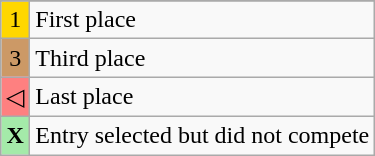<table class="wikitable">
<tr>
</tr>
<tr>
<td style="text-align:center; background-color:#FFD700;">1</td>
<td>First place</td>
</tr>
<tr>
<td style="text-align:center; background-color:#C96;">3</td>
<td>Third place</td>
</tr>
<tr>
<td style="text-align:center; background-color:#FE8080;">◁</td>
<td>Last place</td>
</tr>
<tr>
<td style="text-align:center; background-color:#A4EAA9;"><strong>X</strong></td>
<td>Entry selected but did not compete<br></td>
</tr>
</table>
